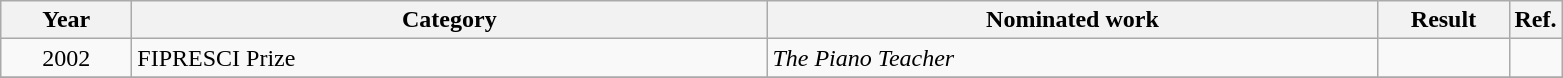<table class=wikitable>
<tr>
<th scope="col" style="width:5em;">Year</th>
<th scope="col" style="width:26em;">Category</th>
<th scope="col" style="width:25em;">Nominated work</th>
<th scope="col" style="width:5em;">Result</th>
<th>Ref.</th>
</tr>
<tr>
<td style="text-align:center;">2002</td>
<td>FIPRESCI Prize</td>
<td><em>The Piano Teacher</em></td>
<td></td>
<td></td>
</tr>
<tr>
</tr>
</table>
